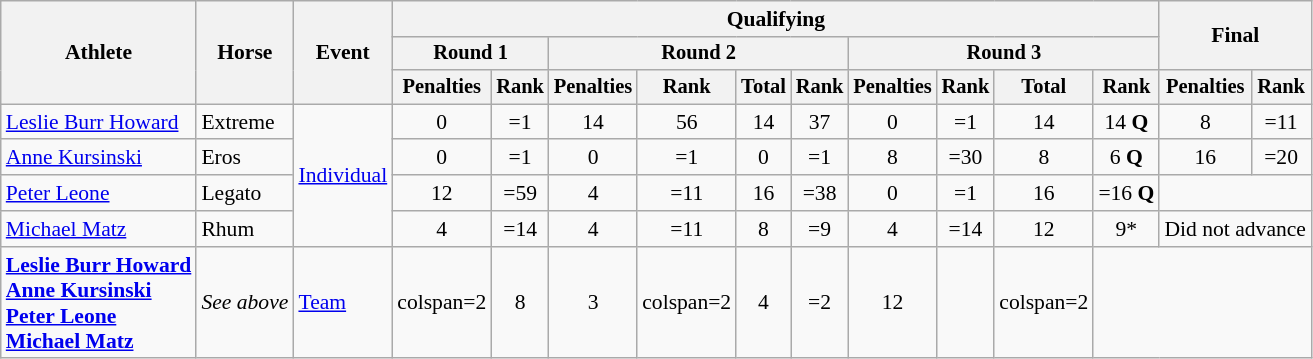<table class=wikitable style=font-size:90%;text-align:center>
<tr>
<th rowspan=3>Athlete</th>
<th rowspan=3>Horse</th>
<th rowspan=3>Event</th>
<th colspan=10>Qualifying</th>
<th colspan=2 rowspan=2>Final</th>
</tr>
<tr style=font-size:95%>
<th colspan=2>Round 1</th>
<th colspan=4>Round 2</th>
<th colspan=4>Round 3</th>
</tr>
<tr style=font-size:95%>
<th>Penalties</th>
<th>Rank</th>
<th>Penalties</th>
<th>Rank</th>
<th>Total</th>
<th>Rank</th>
<th>Penalties</th>
<th>Rank</th>
<th>Total</th>
<th>Rank</th>
<th>Penalties</th>
<th>Rank</th>
</tr>
<tr>
<td align=left><a href='#'>Leslie Burr Howard</a></td>
<td align=left>Extreme</td>
<td align=left rowspan=4><a href='#'>Individual</a></td>
<td>0</td>
<td>=1</td>
<td>14</td>
<td>56</td>
<td>14</td>
<td>37</td>
<td>0</td>
<td>=1</td>
<td>14</td>
<td>14 <strong>Q</strong></td>
<td>8</td>
<td>=11</td>
</tr>
<tr>
<td align=left><a href='#'>Anne Kursinski</a></td>
<td align=left>Eros</td>
<td>0</td>
<td>=1</td>
<td>0</td>
<td>=1</td>
<td>0</td>
<td>=1</td>
<td>8</td>
<td>=30</td>
<td>8</td>
<td>6 <strong>Q</strong></td>
<td>16</td>
<td>=20</td>
</tr>
<tr>
<td align=left><a href='#'>Peter Leone</a></td>
<td align=left>Legato</td>
<td>12</td>
<td>=59</td>
<td>4</td>
<td>=11</td>
<td>16</td>
<td>=38</td>
<td>0</td>
<td>=1</td>
<td>16</td>
<td>=16 <strong>Q</strong></td>
<td colspan=2></td>
</tr>
<tr>
<td align=left><a href='#'>Michael Matz</a></td>
<td align=left>Rhum</td>
<td>4</td>
<td>=14</td>
<td>4</td>
<td>=11</td>
<td>8</td>
<td>=9</td>
<td>4</td>
<td>=14</td>
<td>12</td>
<td>9*</td>
<td colspan=2>Did not advance</td>
</tr>
<tr>
<td align=left><strong><a href='#'>Leslie Burr Howard</a><br><a href='#'>Anne Kursinski</a><br><a href='#'>Peter Leone</a><br><a href='#'>Michael Matz</a></strong></td>
<td align=left><em>See above</em></td>
<td align=left><a href='#'>Team</a></td>
<td>colspan=2 </td>
<td>8</td>
<td>3</td>
<td>colspan=2 </td>
<td>4</td>
<td>=2</td>
<td>12</td>
<td></td>
<td>colspan=2 </td>
</tr>
</table>
